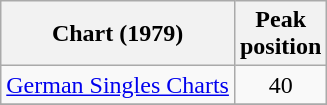<table class="wikitable">
<tr>
<th align="left">Chart (1979)</th>
<th align="left">Peak<br>position</th>
</tr>
<tr>
<td align="left"><a href='#'>German Singles Charts</a></td>
<td align="center">40</td>
</tr>
<tr>
</tr>
</table>
